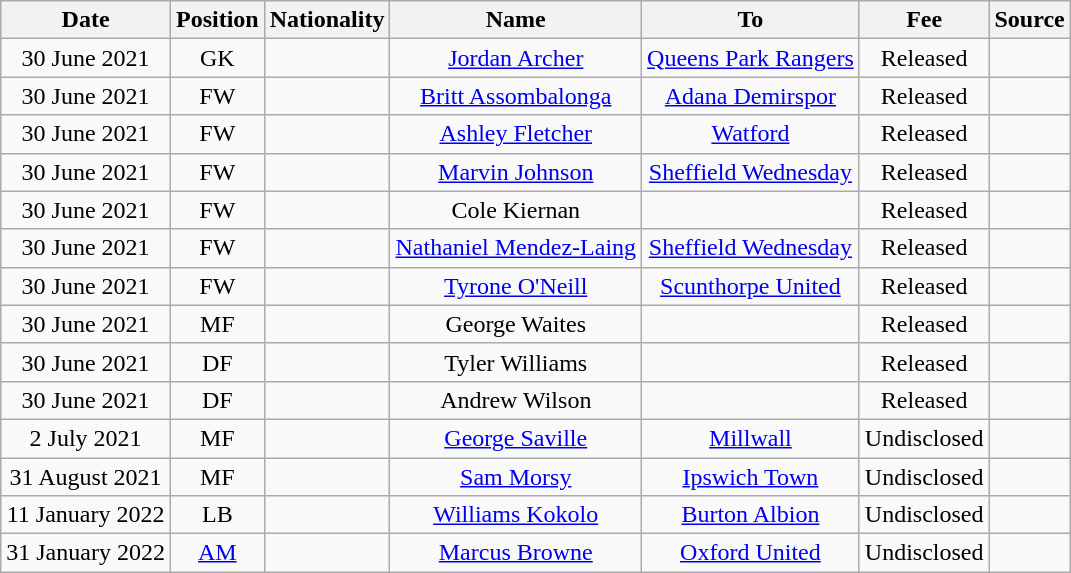<table class="wikitable" style="text-align:center;">
<tr>
<th scope="col">Date</th>
<th scope="col">Position</th>
<th scope="col">Nationality</th>
<th scope="col">Name</th>
<th scope="col">To</th>
<th scope="col">Fee</th>
<th scope="col">Source</th>
</tr>
<tr>
<td>30 June 2021</td>
<td>GK</td>
<td></td>
<td><a href='#'>Jordan Archer</a></td>
<td><a href='#'>Queens Park Rangers</a></td>
<td>Released</td>
<td></td>
</tr>
<tr>
<td>30 June 2021</td>
<td>FW</td>
<td></td>
<td><a href='#'>Britt Assombalonga</a></td>
<td><a href='#'>Adana Demirspor</a></td>
<td>Released</td>
<td></td>
</tr>
<tr>
<td>30 June 2021</td>
<td>FW</td>
<td></td>
<td><a href='#'>Ashley Fletcher</a></td>
<td><a href='#'>Watford</a></td>
<td>Released</td>
<td></td>
</tr>
<tr>
<td>30 June 2021</td>
<td>FW</td>
<td></td>
<td><a href='#'>Marvin Johnson</a></td>
<td><a href='#'>Sheffield Wednesday</a></td>
<td>Released</td>
<td></td>
</tr>
<tr>
<td>30 June 2021</td>
<td>FW</td>
<td></td>
<td>Cole Kiernan</td>
<td></td>
<td>Released</td>
<td></td>
</tr>
<tr>
<td>30 June 2021</td>
<td>FW</td>
<td></td>
<td><a href='#'>Nathaniel Mendez-Laing</a></td>
<td><a href='#'>Sheffield Wednesday</a></td>
<td>Released</td>
<td></td>
</tr>
<tr>
<td>30 June 2021</td>
<td>FW</td>
<td></td>
<td><a href='#'>Tyrone O'Neill</a></td>
<td><a href='#'>Scunthorpe United</a></td>
<td>Released</td>
<td></td>
</tr>
<tr>
<td>30 June 2021</td>
<td>MF</td>
<td></td>
<td>George Waites</td>
<td></td>
<td>Released</td>
<td></td>
</tr>
<tr>
<td>30 June 2021</td>
<td>DF</td>
<td></td>
<td>Tyler Williams</td>
<td></td>
<td>Released</td>
<td></td>
</tr>
<tr>
<td>30 June 2021</td>
<td>DF</td>
<td></td>
<td>Andrew Wilson</td>
<td></td>
<td>Released</td>
<td></td>
</tr>
<tr>
<td>2 July 2021</td>
<td>MF</td>
<td></td>
<td><a href='#'>George Saville</a></td>
<td><a href='#'>Millwall</a></td>
<td>Undisclosed</td>
<td></td>
</tr>
<tr>
<td>31 August 2021</td>
<td>MF</td>
<td></td>
<td><a href='#'>Sam Morsy</a></td>
<td><a href='#'>Ipswich Town</a></td>
<td>Undisclosed</td>
<td></td>
</tr>
<tr>
<td>11 January 2022</td>
<td>LB</td>
<td></td>
<td><a href='#'>Williams Kokolo</a></td>
<td><a href='#'>Burton Albion</a></td>
<td>Undisclosed</td>
<td></td>
</tr>
<tr>
<td>31 January 2022</td>
<td><a href='#'>AM</a></td>
<td></td>
<td><a href='#'>Marcus Browne</a></td>
<td><a href='#'>Oxford United</a></td>
<td>Undisclosed</td>
<td></td>
</tr>
</table>
